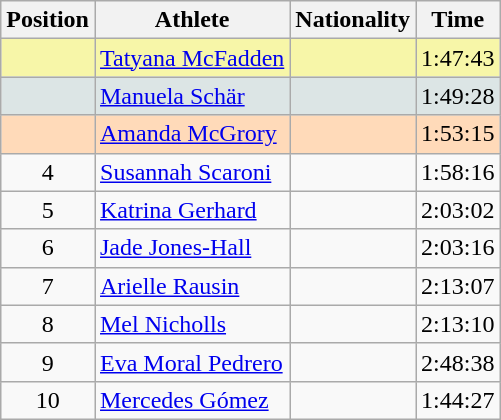<table class="wikitable sortable">
<tr>
<th>Position</th>
<th>Athlete</th>
<th>Nationality</th>
<th>Time</th>
</tr>
<tr bgcolor="#F7F6A8">
<td align=center></td>
<td><a href='#'>Tatyana McFadden</a></td>
<td></td>
<td>1:47:43</td>
</tr>
<tr bgcolor="#DCE5E5">
<td align=center></td>
<td><a href='#'>Manuela Schär</a></td>
<td></td>
<td>1:49:28</td>
</tr>
<tr bgcolor="#FFDAB9">
<td align=center></td>
<td><a href='#'>Amanda McGrory</a></td>
<td></td>
<td>1:53:15</td>
</tr>
<tr>
<td align=center>4</td>
<td><a href='#'>Susannah Scaroni</a></td>
<td></td>
<td>1:58:16</td>
</tr>
<tr>
<td align=center>5</td>
<td><a href='#'>Katrina Gerhard</a></td>
<td></td>
<td>2:03:02</td>
</tr>
<tr>
<td align=center>6</td>
<td><a href='#'>Jade Jones-Hall</a></td>
<td></td>
<td>2:03:16</td>
</tr>
<tr>
<td align=center>7</td>
<td><a href='#'>Arielle Rausin</a></td>
<td></td>
<td>2:13:07</td>
</tr>
<tr>
<td align=center>8</td>
<td><a href='#'>Mel Nicholls</a></td>
<td></td>
<td>2:13:10</td>
</tr>
<tr>
<td align=center>9</td>
<td><a href='#'>Eva Moral Pedrero</a></td>
<td></td>
<td>2:48:38</td>
</tr>
<tr>
<td align=center>10</td>
<td><a href='#'>Mercedes Gómez</a></td>
<td></td>
<td>1:44:27</td>
</tr>
</table>
